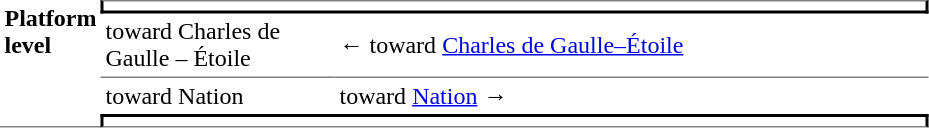<table border=0 cellspacing=0 cellpadding=3>
<tr>
<td style="border-bottom:solid 1px gray;" width=50 rowspan=10 valign=top><strong>Platform level</strong></td>
<td style="border-top:solid 1px gray;border-right:solid 2px black;border-left:solid 2px black;border-bottom:solid 2px black;text-align:center;" colspan=2></td>
</tr>
<tr>
<td style="border-bottom:solid 1px gray;" width=150>toward Charles de Gaulle – Étoile</td>
<td style="border-bottom:solid 1px gray;" width=390>←   toward <a href='#'>Charles de Gaulle–Étoile</a> </td>
</tr>
<tr>
<td>toward Nation</td>
<td>   toward <a href='#'>Nation</a>  →</td>
</tr>
<tr>
<td style="border-top:solid 2px black;border-right:solid 2px black;border-left:solid 2px black;border-bottom:solid 1px gray;text-align:center;" colspan=2></td>
</tr>
</table>
